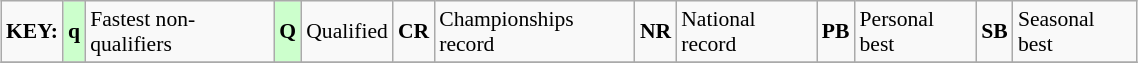<table class="wikitable" style="margin:0.5em auto; font-size:90%;position:relative;" width=60%>
<tr>
<td><strong>KEY:</strong></td>
<td bgcolor=ccffcc align=center><strong>q</strong></td>
<td>Fastest non-qualifiers</td>
<td bgcolor=ccffcc align=center><strong>Q</strong></td>
<td>Qualified</td>
<td align=center><strong>CR</strong></td>
<td>Championships record</td>
<td align=center><strong>NR</strong></td>
<td>National record</td>
<td align=center><strong>PB</strong></td>
<td>Personal best</td>
<td align=center><strong>SB</strong></td>
<td>Seasonal best</td>
</tr>
<tr>
</tr>
</table>
